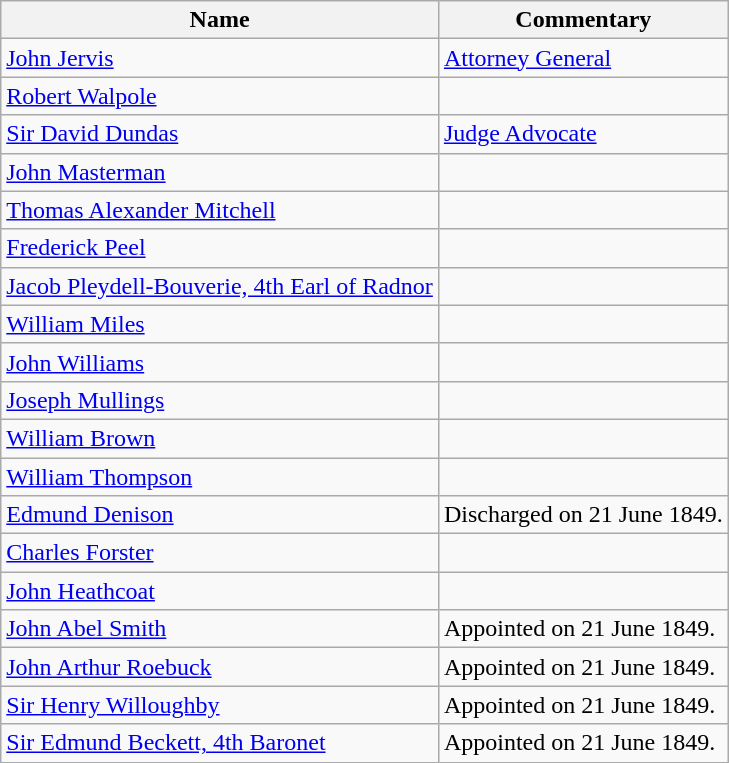<table class="wikitable">
<tr>
<th>Name</th>
<th>Commentary</th>
</tr>
<tr>
<td><a href='#'>John Jervis</a> </td>
<td><a href='#'>Attorney General</a></td>
</tr>
<tr>
<td><a href='#'>Robert Walpole</a> </td>
<td></td>
</tr>
<tr>
<td><a href='#'>Sir David Dundas</a> </td>
<td><a href='#'>Judge Advocate</a></td>
</tr>
<tr>
<td><a href='#'>John Masterman</a> </td>
<td></td>
</tr>
<tr>
<td><a href='#'>Thomas Alexander Mitchell</a> </td>
<td></td>
</tr>
<tr>
<td><a href='#'>Frederick Peel</a> </td>
<td></td>
</tr>
<tr>
<td><a href='#'>Jacob Pleydell-Bouverie, 4th Earl of Radnor</a> </td>
<td></td>
</tr>
<tr>
<td><a href='#'>William Miles</a> </td>
<td></td>
</tr>
<tr>
<td><a href='#'>John Williams</a> </td>
<td></td>
</tr>
<tr>
<td><a href='#'>Joseph Mullings</a> </td>
<td></td>
</tr>
<tr>
<td><a href='#'>William Brown</a> </td>
<td></td>
</tr>
<tr>
<td><a href='#'>William Thompson</a> </td>
<td></td>
</tr>
<tr>
<td><a href='#'>Edmund Denison</a> </td>
<td>Discharged on 21 June 1849.</td>
</tr>
<tr>
<td><a href='#'>Charles Forster</a> </td>
<td></td>
</tr>
<tr>
<td><a href='#'>John Heathcoat</a> </td>
<td></td>
</tr>
<tr>
<td><a href='#'>John Abel Smith</a> </td>
<td>Appointed on 21 June 1849.</td>
</tr>
<tr>
<td><a href='#'>John Arthur Roebuck</a> </td>
<td>Appointed on 21 June 1849.</td>
</tr>
<tr>
<td><a href='#'>Sir Henry Willoughby</a> </td>
<td>Appointed on 21 June 1849.</td>
</tr>
<tr>
<td><a href='#'>Sir Edmund Beckett, 4th Baronet</a> </td>
<td>Appointed on 21 June 1849.</td>
</tr>
</table>
